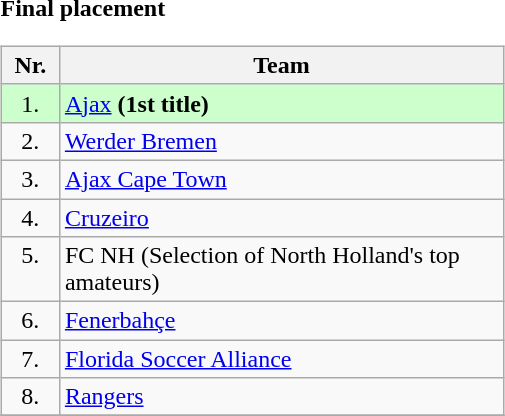<table width=30%>
<tr>
<td width=48% align=left valign=top><br><strong>Final placement</strong><table class="wikitable" style="width:90%">
<tr valign=top>
<th width=5% align=center>Nr.</th>
<th width=55% align=center>Team</th>
</tr>
<tr valign=top bgcolor=ccffcc>
<td align=center>1.</td>
<td> <a href='#'>Ajax</a> <strong>(1st title)</strong></td>
</tr>
<tr valign=top>
<td align=center>2.</td>
<td> <a href='#'>Werder Bremen</a></td>
</tr>
<tr valign=top>
<td align=center>3.</td>
<td> <a href='#'>Ajax Cape Town</a></td>
</tr>
<tr valign=top>
<td align=center>4.</td>
<td> <a href='#'>Cruzeiro</a></td>
</tr>
<tr valign=top>
<td align=center>5.</td>
<td> FC NH (Selection of North Holland's top amateurs)</td>
</tr>
<tr valign=top>
<td align=center>6.</td>
<td> <a href='#'>Fenerbahçe</a></td>
</tr>
<tr valign=top>
<td align=center>7.</td>
<td> <a href='#'>Florida Soccer Alliance</a></td>
</tr>
<tr valign=top>
<td align=center>8.</td>
<td> <a href='#'>Rangers</a></td>
</tr>
<tr valign=top>
</tr>
</table>
</td>
</tr>
</table>
